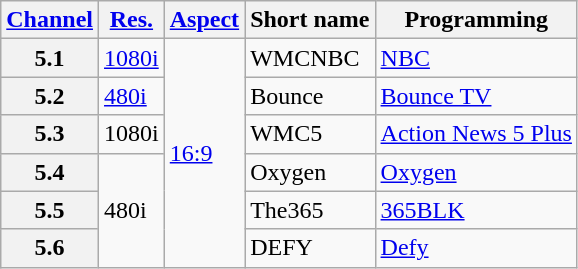<table class="wikitable">
<tr>
<th scope = "col"><a href='#'>Channel</a></th>
<th scope = "col"><a href='#'>Res.</a></th>
<th scope = "col"><a href='#'>Aspect</a></th>
<th scope = "col">Short name</th>
<th scope = "col">Programming</th>
</tr>
<tr>
<th scope = "row">5.1</th>
<td><a href='#'>1080i</a></td>
<td rowspan=6><a href='#'>16:9</a></td>
<td>WMCNBC</td>
<td><a href='#'>NBC</a></td>
</tr>
<tr>
<th scope = "row">5.2</th>
<td><a href='#'>480i</a></td>
<td>Bounce</td>
<td><a href='#'>Bounce TV</a></td>
</tr>
<tr>
<th scope = "row">5.3</th>
<td>1080i</td>
<td>WMC5</td>
<td><a href='#'>Action News 5 Plus</a></td>
</tr>
<tr>
<th scope = "row">5.4</th>
<td rowspan=3>480i</td>
<td>Oxygen</td>
<td><a href='#'>Oxygen</a></td>
</tr>
<tr>
<th scope = "row">5.5</th>
<td>The365</td>
<td><a href='#'>365BLK</a></td>
</tr>
<tr>
<th scope = "row">5.6</th>
<td>DEFY</td>
<td><a href='#'>Defy</a></td>
</tr>
</table>
